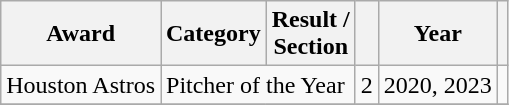<table class="wikitable">
<tr>
<th>Award</th>
<th>Category</th>
<th>Result /<br> Section</th>
<th></th>
<th>Year</th>
<th></th>
</tr>
<tr>
<td>Houston Astros</td>
<td colspan="2">Pitcher of the Year</td>
<td style="text-align:center;">2</td>
<td style="text-align:center;">2020, 2023</td>
<td style="text-align:center;"></td>
</tr>
<tr>
</tr>
</table>
